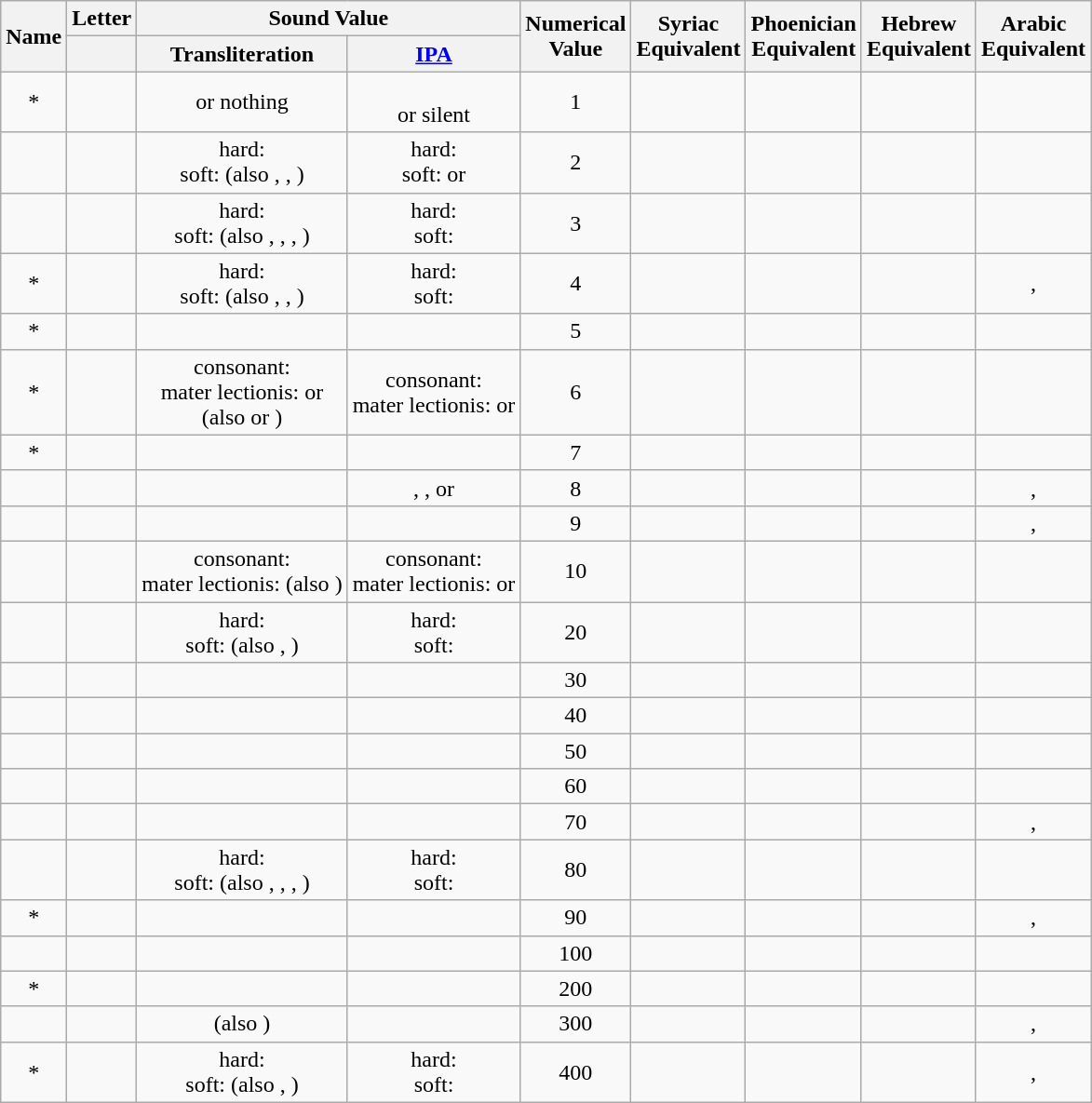<table class="wikitable">
<tr>
<th rowspan="2">Name</th>
<th colspan="1">Letter</th>
<th colspan="2">Sound Value</th>
<th rowspan="2">Numerical<br>Value</th>
<th rowspan="2">Syriac<br>Equivalent</th>
<th rowspan="2">Phoenician<br>Equivalent</th>
<th rowspan="2">Hebrew<br>Equivalent</th>
<th rowspan="2">Arabic<br>Equivalent</th>
</tr>
<tr>
<th></th>
<th>Transliteration</th>
<th><a href='#'>IPA</a></th>
</tr>
<tr style="text-align:center;">
<td><em></em>*</td>
<td></td>
<td><em></em> or nothing</td>
<td><br>or silent</td>
<td>1</td>
<td></td>
<td></td>
<td></td>
<td></td>
</tr>
<tr style="text-align:center;">
<td><em></em></td>
<td></td>
<td>hard: <em></em><br>soft: <em></em> (also <em></em>, <em></em>, <em></em>)</td>
<td>hard: <br>soft:  or </td>
<td>2</td>
<td></td>
<td></td>
<td></td>
<td></td>
</tr>
<tr style="text-align:center;">
<td><em></em></td>
<td></td>
<td>hard: <em></em><br>soft: <em></em> (also <em></em>, <em></em>, <em></em>, <em></em>)</td>
<td>hard: <br>soft: </td>
<td>3</td>
<td></td>
<td></td>
<td></td>
<td></td>
</tr>
<tr style="text-align:center;">
<td><em></em>*</td>
<td></td>
<td>hard: <em></em><br>soft: <em></em> (also <em></em>, <em></em>, <em></em>)</td>
<td>hard: <br>soft: </td>
<td>4</td>
<td></td>
<td></td>
<td></td>
<td>, </td>
</tr>
<tr style="text-align:center;">
<td><em></em>*</td>
<td></td>
<td><em></em></td>
<td></td>
<td>5</td>
<td></td>
<td></td>
<td></td>
<td></td>
</tr>
<tr style="text-align:center;">
<td><em></em>*</td>
<td><br></td>
<td>consonant: <em></em><br>mater lectionis: <em></em> or <em></em><br>(also <em></em> or <em></em>)</td>
<td>consonant: <br>mater lectionis:  or </td>
<td>6</td>
<td></td>
<td></td>
<td></td>
<td></td>
</tr>
<tr style="text-align:center;">
<td><em></em>*</td>
<td></td>
<td><em></em></td>
<td></td>
<td>7</td>
<td></td>
<td></td>
<td></td>
<td></td>
</tr>
<tr style="text-align:center;">
<td><em></em></td>
<td></td>
<td><em></em></td>
<td>, , or </td>
<td>8</td>
<td></td>
<td></td>
<td></td>
<td>, </td>
</tr>
<tr style="text-align:center;">
<td><em></em></td>
<td></td>
<td><em></em></td>
<td></td>
<td>9</td>
<td></td>
<td></td>
<td></td>
<td>, </td>
</tr>
<tr style="text-align:center;">
<td><em></em></td>
<td></td>
<td>consonant: <em></em><br>mater lectionis: <em></em> (also <em></em>)</td>
<td>consonant: <br>mater lectionis:  or </td>
<td>10</td>
<td></td>
<td></td>
<td></td>
<td></td>
</tr>
<tr style="text-align:center;">
<td><em></em></td>
<td></td>
<td>hard: <em></em><br>soft: <em></em> (also <em></em>, <em></em>)</td>
<td>hard: <br>soft: </td>
<td>20</td>
<td></td>
<td></td>
<td></td>
<td></td>
</tr>
<tr style="text-align:center;">
<td><em></em></td>
<td></td>
<td><em></em></td>
<td></td>
<td>30</td>
<td></td>
<td></td>
<td></td>
<td></td>
</tr>
<tr style="text-align:center;">
<td><em></em></td>
<td></td>
<td><em></em></td>
<td></td>
<td>40</td>
<td></td>
<td></td>
<td></td>
<td></td>
</tr>
<tr style="text-align:center;">
<td><em></em></td>
<td></td>
<td><em></em></td>
<td></td>
<td>50</td>
<td></td>
<td></td>
<td></td>
<td></td>
</tr>
<tr style="text-align:center;">
<td><em></em></td>
<td></td>
<td><em></em></td>
<td></td>
<td>60</td>
<td></td>
<td></td>
<td></td>
<td></td>
</tr>
<tr style="text-align:center;">
<td><em></em></td>
<td></td>
<td><em></em></td>
<td></td>
<td>70</td>
<td></td>
<td></td>
<td></td>
<td>, </td>
</tr>
<tr style="text-align:center;">
<td><em></em></td>
<td></td>
<td>hard: <em></em><br>soft: <em></em> (also <em></em>, <em></em>, <em></em>, <em></em>)</td>
<td>hard: <br>soft: </td>
<td>80</td>
<td></td>
<td></td>
<td></td>
<td></td>
</tr>
<tr style="text-align:center;">
<td><em></em>*</td>
<td></td>
<td><em></em></td>
<td></td>
<td>90</td>
<td></td>
<td></td>
<td></td>
<td>, </td>
</tr>
<tr style="text-align:center;">
<td><em></em></td>
<td></td>
<td><em></em></td>
<td></td>
<td>100</td>
<td></td>
<td></td>
<td></td>
<td></td>
</tr>
<tr style="text-align:center;">
<td><em></em>*</td>
<td></td>
<td><em></em></td>
<td></td>
<td>200</td>
<td></td>
<td></td>
<td></td>
<td></td>
</tr>
<tr style="text-align:center;">
<td><em></em></td>
<td></td>
<td><em></em> (also <em></em>)</td>
<td></td>
<td>300</td>
<td></td>
<td></td>
<td></td>
<td>, </td>
</tr>
<tr style="text-align:center;">
<td><em></em>*</td>
<td></td>
<td>hard: <em></em><br>soft: <em></em> (also <em></em>, <em></em>)</td>
<td>hard: <br>soft: </td>
<td>400</td>
<td></td>
<td></td>
<td></td>
<td>, </td>
</tr>
</table>
